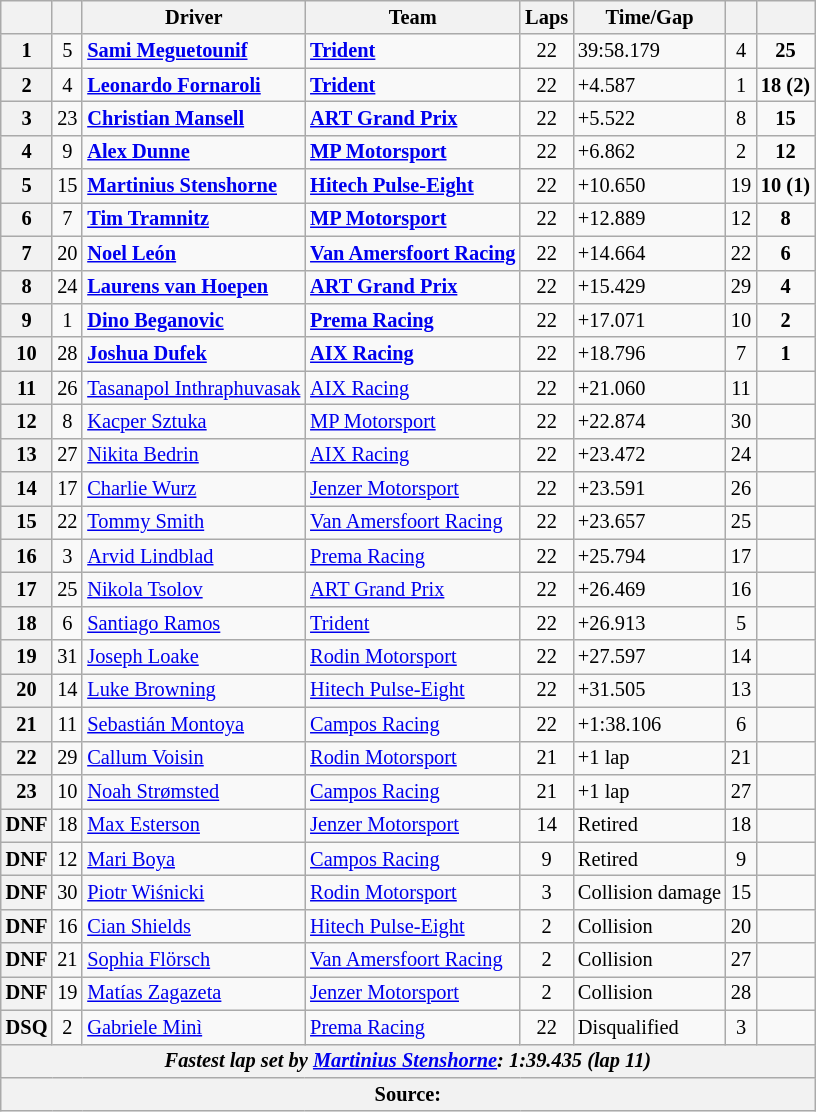<table class="wikitable" style="font-size:85%">
<tr>
<th></th>
<th></th>
<th>Driver</th>
<th>Team</th>
<th>Laps</th>
<th>Time/Gap</th>
<th></th>
<th></th>
</tr>
<tr>
<th>1</th>
<td align="center">5</td>
<td> <strong><a href='#'>Sami Meguetounif</a></strong></td>
<td><strong><a href='#'>Trident</a></strong></td>
<td align="center">22</td>
<td>39:58.179</td>
<td align="center">4</td>
<td align="center"><strong>25</strong></td>
</tr>
<tr>
<th>2</th>
<td align="center">4</td>
<td> <strong><a href='#'>Leonardo Fornaroli</a></strong></td>
<td><strong><a href='#'>Trident</a></strong></td>
<td align="center">22</td>
<td>+4.587</td>
<td align="center">1</td>
<td align="center"><strong>18 (2)</strong></td>
</tr>
<tr>
<th>3</th>
<td align="center">23</td>
<td> <strong><a href='#'>Christian Mansell</a></strong></td>
<td><strong><a href='#'>ART Grand Prix</a></strong></td>
<td align="center">22</td>
<td>+5.522</td>
<td align="center">8</td>
<td align="center"><strong>15</strong></td>
</tr>
<tr>
<th>4</th>
<td align="center">9</td>
<td> <strong><a href='#'>Alex Dunne</a></strong></td>
<td><strong><a href='#'>MP Motorsport</a></strong></td>
<td align="center">22</td>
<td>+6.862</td>
<td align="center">2</td>
<td align="center"><strong>12</strong></td>
</tr>
<tr>
<th>5</th>
<td align="center">15</td>
<td> <strong><a href='#'>Martinius Stenshorne</a></strong></td>
<td><strong><a href='#'>Hitech Pulse-Eight</a></strong></td>
<td align="center">22</td>
<td>+10.650</td>
<td align="center">19</td>
<td align="center"><strong>10 (1)</strong></td>
</tr>
<tr>
<th>6</th>
<td align="center">7</td>
<td> <strong><a href='#'>Tim Tramnitz</a></strong></td>
<td><strong><a href='#'>MP Motorsport</a></strong></td>
<td align="center">22</td>
<td>+12.889</td>
<td align="center">12</td>
<td align="center"><strong>8</strong></td>
</tr>
<tr>
<th>7</th>
<td align="center">20</td>
<td> <strong><a href='#'>Noel León</a></strong></td>
<td><strong><a href='#'>Van Amersfoort Racing</a></strong></td>
<td align="center">22</td>
<td>+14.664</td>
<td align="center">22</td>
<td align="center"><strong>6</strong></td>
</tr>
<tr>
<th>8</th>
<td align="center">24</td>
<td> <strong><a href='#'>Laurens van Hoepen</a></strong></td>
<td><strong><a href='#'>ART Grand Prix</a></strong></td>
<td align="center">22</td>
<td>+15.429</td>
<td align="center">29</td>
<td align="center"><strong>4</strong></td>
</tr>
<tr>
<th>9</th>
<td align="center">1</td>
<td> <strong><a href='#'>Dino Beganovic</a></strong></td>
<td><strong><a href='#'>Prema Racing</a></strong></td>
<td align="center">22</td>
<td>+17.071</td>
<td align="center">10</td>
<td align="center"><strong>2</strong></td>
</tr>
<tr>
<th>10</th>
<td align="center">28</td>
<td> <strong><a href='#'>Joshua Dufek</a></strong></td>
<td><strong><a href='#'>AIX Racing</a></strong></td>
<td align="center">22</td>
<td>+18.796</td>
<td align="center">7</td>
<td align="center"><strong>1</strong></td>
</tr>
<tr>
<th>11</th>
<td align="center">26</td>
<td> <a href='#'>Tasanapol Inthraphuvasak</a></td>
<td><a href='#'>AIX Racing</a></td>
<td align="center">22</td>
<td>+21.060</td>
<td align="center">11</td>
<td align="center"></td>
</tr>
<tr>
<th>12</th>
<td align="center">8</td>
<td> <a href='#'>Kacper Sztuka</a></td>
<td><a href='#'>MP Motorsport</a></td>
<td align="center">22</td>
<td>+22.874</td>
<td align="center">30</td>
<td align="center"></td>
</tr>
<tr>
<th>13</th>
<td align="center">27</td>
<td> <a href='#'>Nikita Bedrin</a></td>
<td><a href='#'>AIX Racing</a></td>
<td align="center">22</td>
<td>+23.472</td>
<td align="center">24</td>
<td align="center"></td>
</tr>
<tr>
<th>14</th>
<td align="center">17</td>
<td> <a href='#'>Charlie Wurz</a></td>
<td><a href='#'>Jenzer Motorsport</a></td>
<td align="center">22</td>
<td>+23.591</td>
<td align="center">26</td>
<td align="center"></td>
</tr>
<tr>
<th>15</th>
<td align="center">22</td>
<td> <a href='#'>Tommy Smith</a></td>
<td><a href='#'>Van Amersfoort Racing</a></td>
<td align="center">22</td>
<td>+23.657</td>
<td align="center">25</td>
<td align="center"></td>
</tr>
<tr>
<th>16</th>
<td align="center">3</td>
<td> <a href='#'>Arvid Lindblad</a></td>
<td><a href='#'>Prema Racing</a></td>
<td align="center">22</td>
<td>+25.794</td>
<td align="center">17</td>
<td align="center"></td>
</tr>
<tr>
<th>17</th>
<td align="center">25</td>
<td> <a href='#'>Nikola Tsolov</a></td>
<td><a href='#'>ART Grand Prix</a></td>
<td align="center">22</td>
<td>+26.469</td>
<td align="center">16</td>
<td align="center"></td>
</tr>
<tr>
<th>18</th>
<td align="center">6</td>
<td> <a href='#'>Santiago Ramos</a></td>
<td><a href='#'>Trident</a></td>
<td align="center">22</td>
<td>+26.913</td>
<td align="center">5</td>
<td align="center"></td>
</tr>
<tr>
<th>19</th>
<td align="center">31</td>
<td> <a href='#'>Joseph Loake</a></td>
<td><a href='#'>Rodin Motorsport</a></td>
<td align="center">22</td>
<td>+27.597</td>
<td align="center">14</td>
<td align="center"></td>
</tr>
<tr>
<th>20</th>
<td align="center">14</td>
<td> <a href='#'>Luke Browning</a></td>
<td><a href='#'>Hitech Pulse-Eight</a></td>
<td align="center">22</td>
<td>+31.505 </td>
<td align="center">13</td>
<td align="center"></td>
</tr>
<tr>
<th>21</th>
<td align="center">11</td>
<td> <a href='#'>Sebastián Montoya</a></td>
<td><a href='#'>Campos Racing</a></td>
<td align="center">22</td>
<td>+1:38.106</td>
<td align="center">6</td>
<td align="center"></td>
</tr>
<tr>
<th>22</th>
<td align="center">29</td>
<td> <a href='#'>Callum Voisin</a></td>
<td><a href='#'>Rodin Motorsport</a></td>
<td align="center">21</td>
<td>+1 lap</td>
<td align="center">21</td>
<td align="center"></td>
</tr>
<tr>
<th>23</th>
<td align="center">10</td>
<td> <a href='#'>Noah Strømsted</a></td>
<td><a href='#'>Campos Racing</a></td>
<td align="center">21</td>
<td>+1 lap</td>
<td align="center">27</td>
<td align="center"></td>
</tr>
<tr>
<th>DNF</th>
<td align="center">18</td>
<td> <a href='#'>Max Esterson</a></td>
<td><a href='#'>Jenzer Motorsport</a></td>
<td align="center">14</td>
<td>Retired </td>
<td align="center">18</td>
<td align="center"></td>
</tr>
<tr>
<th>DNF</th>
<td align="center">12</td>
<td> <a href='#'>Mari Boya</a></td>
<td><a href='#'>Campos Racing</a></td>
<td align="center">9</td>
<td>Retired</td>
<td align="center">9</td>
<td align="center"></td>
</tr>
<tr>
<th>DNF</th>
<td align="center">30</td>
<td> <a href='#'>Piotr Wiśnicki</a></td>
<td><a href='#'>Rodin Motorsport</a></td>
<td align="center">3</td>
<td>Collision damage</td>
<td align="center">15</td>
<td align="center"></td>
</tr>
<tr>
<th>DNF</th>
<td align="center">16</td>
<td> <a href='#'>Cian Shields</a></td>
<td><a href='#'>Hitech Pulse-Eight</a></td>
<td align="center">2</td>
<td>Collision</td>
<td align="center">20</td>
<td align="center"></td>
</tr>
<tr>
<th>DNF</th>
<td align="center">21</td>
<td> <a href='#'>Sophia Flörsch</a></td>
<td><a href='#'>Van Amersfoort Racing</a></td>
<td align="center">2</td>
<td>Collision</td>
<td align="center">27</td>
<td align="center"></td>
</tr>
<tr>
<th>DNF</th>
<td align="center">19</td>
<td> <a href='#'>Matías Zagazeta</a></td>
<td><a href='#'>Jenzer Motorsport</a></td>
<td align="center">2</td>
<td>Collision</td>
<td align="center">28</td>
<td align="center"></td>
</tr>
<tr>
<th>DSQ</th>
<td align="center">2</td>
<td> <a href='#'>Gabriele Minì</a></td>
<td><a href='#'>Prema Racing</a></td>
<td align="center">22</td>
<td>Disqualified</td>
<td align="center">3</td>
<td align="center"></td>
</tr>
<tr>
<th colspan="8"><em>Fastest lap set by  <a href='#'>Martinius Stenshorne</a>: 1:39.435 (lap 11)</em></th>
</tr>
<tr>
<th colspan="8">Source:</th>
</tr>
</table>
